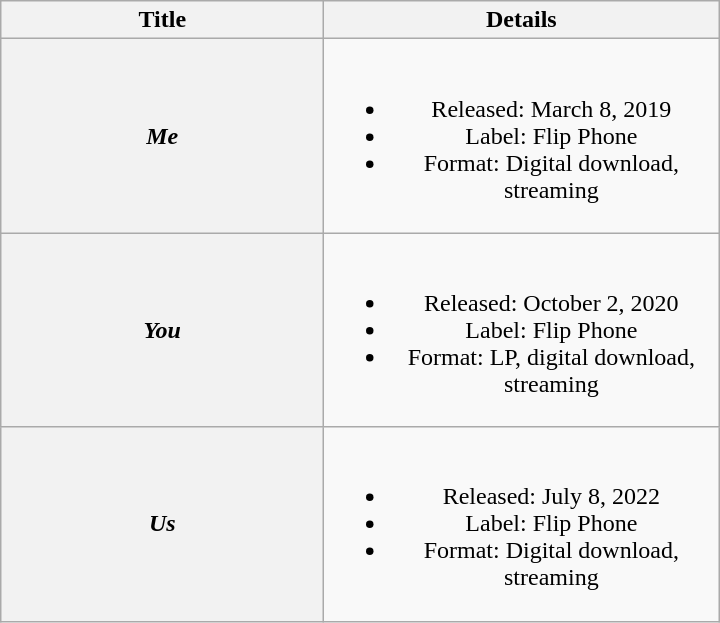<table class="wikitable plainrowheaders" style="text-align:center;">
<tr>
<th scope="col" style="width:13em;">Title</th>
<th scope="col" style="width:16em;">Details</th>
</tr>
<tr>
<th scope="row"><em>Me</em></th>
<td><br><ul><li>Released: March 8, 2019</li><li>Label: Flip Phone</li><li>Format: Digital download, streaming</li></ul></td>
</tr>
<tr>
<th scope="row"><em>You</em></th>
<td><br><ul><li>Released: October 2, 2020</li><li>Label: Flip Phone</li><li>Format: LP, digital download, streaming</li></ul></td>
</tr>
<tr>
<th scope="row"><em>Us</em></th>
<td><br><ul><li>Released: July 8, 2022</li><li>Label: Flip Phone</li><li>Format: Digital download, streaming</li></ul></td>
</tr>
</table>
